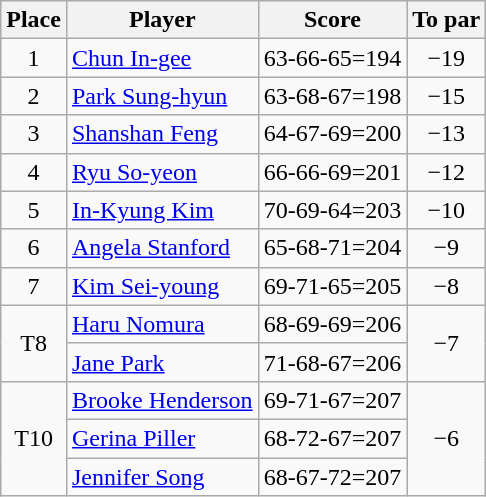<table class="wikitable">
<tr>
<th>Place</th>
<th>Player</th>
<th>Score</th>
<th>To par</th>
</tr>
<tr>
<td align=center>1</td>
<td> <a href='#'>Chun In-gee</a></td>
<td>63-66-65=194</td>
<td align=center>−19</td>
</tr>
<tr>
<td align=center>2</td>
<td> <a href='#'>Park Sung-hyun</a></td>
<td>63-68-67=198</td>
<td align=center>−15</td>
</tr>
<tr>
<td align=center>3</td>
<td> <a href='#'>Shanshan Feng</a></td>
<td>64-67-69=200</td>
<td align=center>−13</td>
</tr>
<tr>
<td align=center>4</td>
<td> <a href='#'>Ryu So-yeon</a></td>
<td>66-66-69=201</td>
<td align=center>−12</td>
</tr>
<tr>
<td align=center>5</td>
<td> <a href='#'>In-Kyung Kim</a></td>
<td>70-69-64=203</td>
<td align=center>−10</td>
</tr>
<tr>
<td align=center>6</td>
<td> <a href='#'>Angela Stanford</a></td>
<td>65-68-71=204</td>
<td align=center>−9</td>
</tr>
<tr>
<td align=center>7</td>
<td> <a href='#'>Kim Sei-young</a></td>
<td>69-71-65=205</td>
<td align=center>−8</td>
</tr>
<tr>
<td align=center rowspan=2>T8</td>
<td> <a href='#'>Haru Nomura</a></td>
<td>68-69-69=206</td>
<td align=center rowspan=2>−7</td>
</tr>
<tr>
<td> <a href='#'>Jane Park</a></td>
<td>71-68-67=206</td>
</tr>
<tr>
<td align=center rowspan=3>T10</td>
<td> <a href='#'>Brooke Henderson</a></td>
<td>69-71-67=207</td>
<td align=center rowspan=3>−6</td>
</tr>
<tr>
<td> <a href='#'>Gerina Piller</a></td>
<td>68-72-67=207</td>
</tr>
<tr>
<td> <a href='#'>Jennifer Song</a></td>
<td>68-67-72=207</td>
</tr>
</table>
